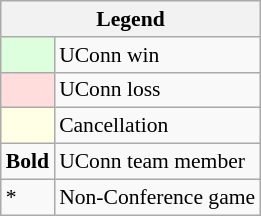<table class="wikitable" style="font-size:90%">
<tr>
<th colspan=2>Legend</th>
</tr>
<tr>
<td style="background:#ddffdd;"> </td>
<td>UConn win</td>
</tr>
<tr>
<td style="background:#ffdddd;"> </td>
<td>UConn loss</td>
</tr>
<tr>
<td style="background:#ffffe6;"> </td>
<td>Cancellation</td>
</tr>
<tr>
<td><strong>Bold</strong></td>
<td>UConn team member</td>
</tr>
<tr>
<td>*</td>
<td>Non-Conference game</td>
</tr>
</table>
